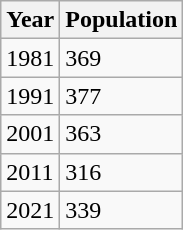<table class=wikitable>
<tr>
<th>Year</th>
<th>Population</th>
</tr>
<tr ---->
<td>1981</td>
<td>369</td>
</tr>
<tr ---->
<td>1991</td>
<td>377</td>
</tr>
<tr ---->
<td>2001</td>
<td>363</td>
</tr>
<tr ---->
<td>2011</td>
<td>316</td>
</tr>
<tr ---->
<td>2021</td>
<td>339</td>
</tr>
</table>
